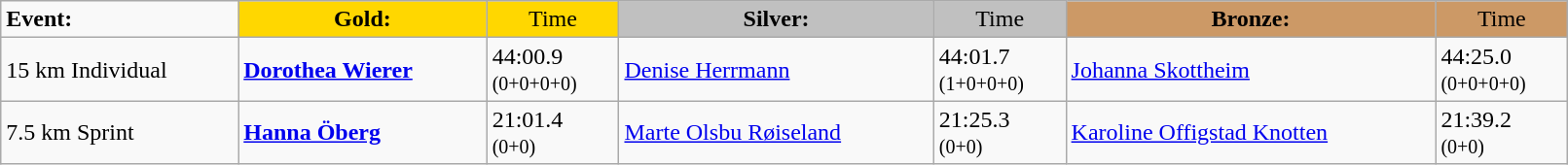<table class="wikitable" width=85%>
<tr>
<td><strong>Event:</strong></td>
<td style="text-align:center;background-color:gold;"><strong>Gold:</strong></td>
<td style="text-align:center;background-color:gold;">Time</td>
<td style="text-align:center;background-color:silver;"><strong>Silver:</strong></td>
<td style="text-align:center;background-color:silver;">Time</td>
<td style="text-align:center;background-color:#CC9966;"><strong>Bronze:</strong></td>
<td style="text-align:center;background-color:#CC9966;">Time</td>
</tr>
<tr>
<td>15 km Individual</td>
<td><strong><a href='#'>Dorothea Wierer</a></strong><br><small></small></td>
<td>44:00.9<br><small>(0+0+0+0)</small></td>
<td><a href='#'>Denise Herrmann</a><br><small></small></td>
<td>44:01.7<br><small>(1+0+0+0)</small></td>
<td><a href='#'>Johanna Skottheim</a><br><small></small></td>
<td>44:25.0<br><small>(0+0+0+0)</small></td>
</tr>
<tr>
<td>7.5 km Sprint</td>
<td><strong><a href='#'>Hanna Öberg</a></strong><br><small></small></td>
<td>21:01.4<br><small>(0+0)</small></td>
<td><a href='#'>Marte Olsbu Røiseland</a><br><small></small></td>
<td>21:25.3<br><small>(0+0)</small></td>
<td><a href='#'>Karoline Offigstad Knotten</a><br><small></small></td>
<td>21:39.2<br><small>(0+0)</small></td>
</tr>
</table>
